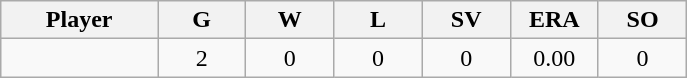<table class="wikitable sortable">
<tr>
<th bgcolor="#DDDDFF" width="16%">Player</th>
<th bgcolor="#DDDDFF" width="9%">G</th>
<th bgcolor="#DDDDFF" width="9%">W</th>
<th bgcolor="#DDDDFF" width="9%">L</th>
<th bgcolor="#DDDDFF" width="9%">SV</th>
<th bgcolor="#DDDDFF" width="9%">ERA</th>
<th bgcolor="#DDDDFF" width="9%">SO</th>
</tr>
<tr align="center">
<td></td>
<td>2</td>
<td>0</td>
<td>0</td>
<td>0</td>
<td>0.00</td>
<td>0</td>
</tr>
</table>
